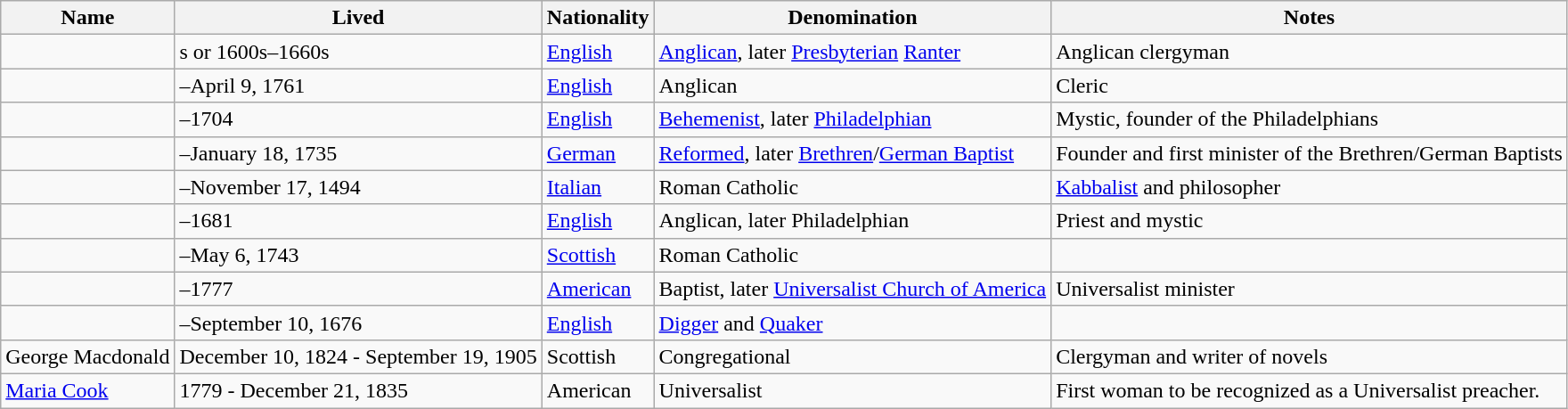<table class="sortable wikitable">
<tr>
<th>Name</th>
<th>Lived</th>
<th>Nationality</th>
<th>Denomination</th>
<th class="unsortable">Notes</th>
</tr>
<tr>
<td></td>
<td>s or 1600s–1660s</td>
<td><a href='#'>English</a></td>
<td><a href='#'>Anglican</a>, later <a href='#'>Presbyterian</a> <a href='#'>Ranter</a></td>
<td>Anglican clergyman</td>
</tr>
<tr>
<td></td>
<td>–April 9, 1761</td>
<td><a href='#'>English</a></td>
<td>Anglican</td>
<td>Cleric</td>
</tr>
<tr>
<td></td>
<td>–1704</td>
<td><a href='#'>English</a></td>
<td><a href='#'>Behemenist</a>, later <a href='#'>Philadelphian</a></td>
<td>Mystic, founder of the Philadelphians</td>
</tr>
<tr>
<td></td>
<td>–January 18, 1735</td>
<td><a href='#'>German</a></td>
<td><a href='#'>Reformed</a>, later <a href='#'>Brethren</a>/<a href='#'>German Baptist</a></td>
<td>Founder and first minister of the Brethren/German Baptists</td>
</tr>
<tr>
<td></td>
<td>–November 17, 1494</td>
<td><a href='#'>Italian</a></td>
<td>Roman Catholic</td>
<td><a href='#'>Kabbalist</a> and philosopher</td>
</tr>
<tr>
<td></td>
<td>–1681</td>
<td><a href='#'>English</a></td>
<td>Anglican, later Philadelphian</td>
<td>Priest and mystic</td>
</tr>
<tr>
<td></td>
<td>–May 6, 1743</td>
<td><a href='#'>Scottish</a></td>
<td>Roman Catholic</td>
<td></td>
</tr>
<tr>
<td></td>
<td>–1777</td>
<td><a href='#'>American</a></td>
<td>Baptist, later <a href='#'>Universalist Church of America</a></td>
<td>Universalist minister</td>
</tr>
<tr>
<td></td>
<td>–September 10, 1676</td>
<td><a href='#'>English</a></td>
<td><a href='#'>Digger</a> and <a href='#'>Quaker</a></td>
<td></td>
</tr>
<tr>
<td>George Macdonald</td>
<td>December 10, 1824 - September 19, 1905</td>
<td>Scottish</td>
<td>Congregational</td>
<td>Clergyman and writer of novels</td>
</tr>
<tr>
<td><a href='#'>Maria Cook</a></td>
<td>1779 - December 21, 1835</td>
<td>American</td>
<td>Universalist</td>
<td>First woman to be recognized as a Universalist preacher.</td>
</tr>
</table>
